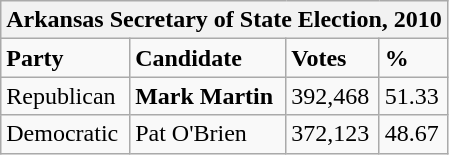<table class="wikitable">
<tr>
<th colspan="4">Arkansas Secretary of State Election, 2010</th>
</tr>
<tr>
<td><strong>Party</strong></td>
<td><strong>Candidate</strong></td>
<td><strong>Votes</strong></td>
<td><strong>%</strong></td>
</tr>
<tr>
<td>Republican</td>
<td><strong>Mark Martin</strong></td>
<td>392,468</td>
<td>51.33</td>
</tr>
<tr>
<td>Democratic</td>
<td>Pat O'Brien</td>
<td>372,123</td>
<td>48.67</td>
</tr>
</table>
